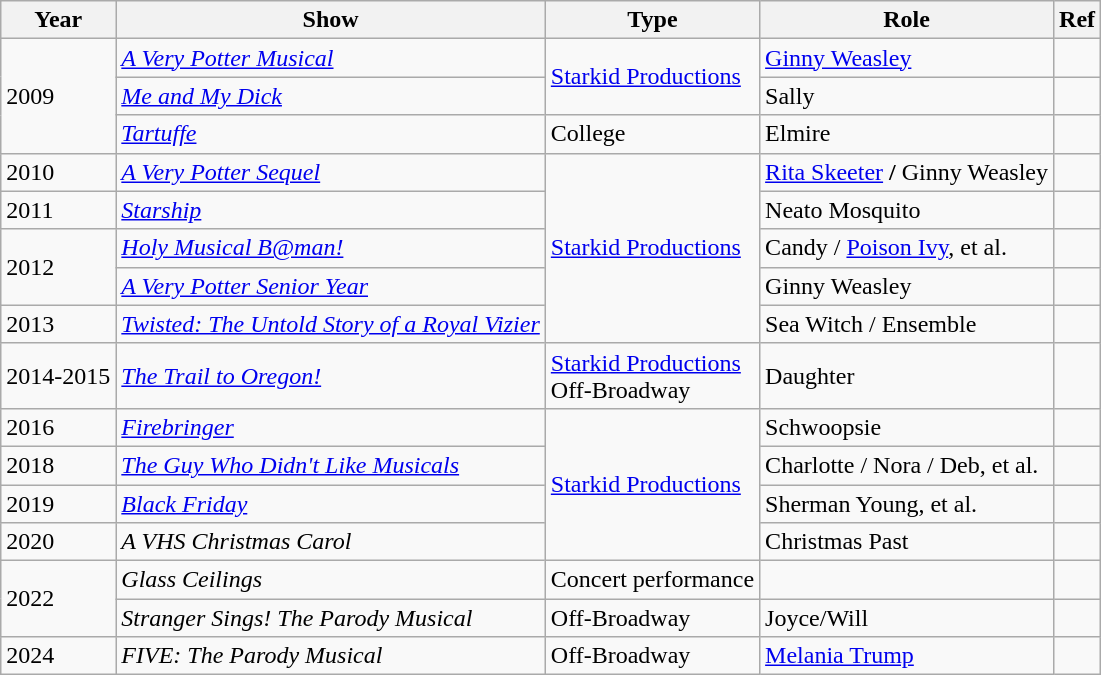<table class="wikitable">
<tr>
<th>Year</th>
<th>Show</th>
<th>Type</th>
<th>Role</th>
<th>Ref</th>
</tr>
<tr>
<td rowspan="3">2009</td>
<td><em><a href='#'>A Very Potter Musical</a></em></td>
<td rowspan="2"><a href='#'>Starkid Productions</a></td>
<td><a href='#'>Ginny Weasley</a></td>
<td></td>
</tr>
<tr>
<td><em><a href='#'>Me and My Dick</a></em></td>
<td>Sally</td>
<td></td>
</tr>
<tr>
<td><em><a href='#'>Tartuffe</a></em></td>
<td>College</td>
<td>Elmire</td>
<td></td>
</tr>
<tr>
<td>2010</td>
<td><em><a href='#'>A Very Potter Sequel</a></em></td>
<td rowspan="5"><a href='#'>Starkid Productions</a></td>
<td><a href='#'>Rita Skeeter</a> <strong>/</strong> Ginny Weasley</td>
<td></td>
</tr>
<tr>
<td>2011</td>
<td><em><a href='#'>Starship</a></em></td>
<td>Neato Mosquito</td>
<td></td>
</tr>
<tr>
<td rowspan="2">2012</td>
<td><em><a href='#'>Holy Musical B@man!</a></em></td>
<td>Candy / <a href='#'>Poison Ivy</a>, et al.</td>
<td></td>
</tr>
<tr>
<td><em><a href='#'>A Very Potter Senior Year</a></em></td>
<td>Ginny Weasley</td>
<td></td>
</tr>
<tr>
<td>2013</td>
<td><em><a href='#'>Twisted: The Untold Story of a Royal Vizier</a></em></td>
<td>Sea Witch / Ensemble</td>
<td></td>
</tr>
<tr>
<td>2014-2015</td>
<td><em><a href='#'>The Trail to Oregon!</a></em></td>
<td><a href='#'>Starkid Productions</a><br>Off-Broadway</td>
<td>Daughter</td>
<td></td>
</tr>
<tr>
<td>2016</td>
<td><em><a href='#'>Firebringer</a></em></td>
<td rowspan="4"><a href='#'>Starkid Productions</a></td>
<td>Schwoopsie</td>
<td></td>
</tr>
<tr>
<td>2018</td>
<td><em><a href='#'>The Guy Who Didn't Like Musicals</a></em></td>
<td>Charlotte / Nora / Deb, et al.</td>
<td></td>
</tr>
<tr>
<td>2019</td>
<td><em><a href='#'>Black Friday</a></em></td>
<td>Sherman Young, et al.</td>
<td></td>
</tr>
<tr>
<td>2020</td>
<td><em>A VHS Christmas Carol</em></td>
<td>Christmas Past</td>
<td></td>
</tr>
<tr>
<td rowspan="2">2022</td>
<td><em>Glass Ceilings</em></td>
<td>Concert performance</td>
<td></td>
<td></td>
</tr>
<tr>
<td><em>Stranger Sings! The Parody Musical</em></td>
<td>Off-Broadway</td>
<td>Joyce/Will</td>
<td></td>
</tr>
<tr>
<td>2024</td>
<td><em>FIVE: The Parody Musical</em></td>
<td>Off-Broadway</td>
<td><a href='#'>Melania Trump</a></td>
<td></td>
</tr>
</table>
